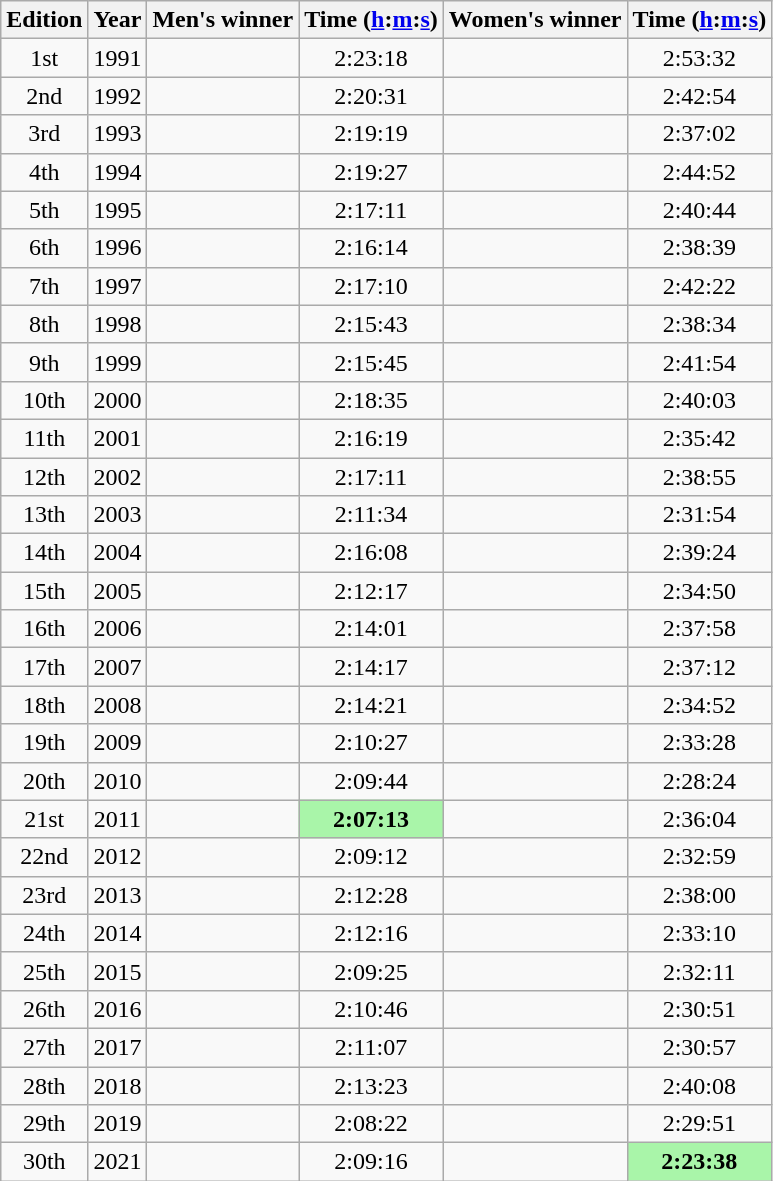<table class="wikitable sortable" style="text-align:center">
<tr>
<th class=unsortable>Edition</th>
<th>Year</th>
<th class=unsortable>Men's winner</th>
<th>Time (<a href='#'>h</a>:<a href='#'>m</a>:<a href='#'>s</a>)</th>
<th class=unsortable>Women's winner</th>
<th>Time (<a href='#'>h</a>:<a href='#'>m</a>:<a href='#'>s</a>)</th>
</tr>
<tr>
<td>1st</td>
<td>1991</td>
<td align=left></td>
<td>2:23:18</td>
<td align=left></td>
<td>2:53:32</td>
</tr>
<tr>
<td>2nd</td>
<td>1992</td>
<td align=left></td>
<td>2:20:31</td>
<td align=left></td>
<td>2:42:54</td>
</tr>
<tr>
<td>3rd</td>
<td>1993</td>
<td align=left></td>
<td>2:19:19</td>
<td align=left></td>
<td>2:37:02</td>
</tr>
<tr>
<td>4th</td>
<td>1994</td>
<td align=left></td>
<td>2:19:27</td>
<td align=left></td>
<td>2:44:52</td>
</tr>
<tr>
<td>5th</td>
<td>1995</td>
<td align=left></td>
<td>2:17:11</td>
<td align=left></td>
<td>2:40:44</td>
</tr>
<tr>
<td>6th</td>
<td>1996</td>
<td align=left></td>
<td>2:16:14</td>
<td align=left></td>
<td>2:38:39</td>
</tr>
<tr>
<td>7th</td>
<td>1997</td>
<td align=left></td>
<td>2:17:10</td>
<td align=left></td>
<td>2:42:22</td>
</tr>
<tr>
<td>8th</td>
<td>1998</td>
<td align=left></td>
<td>2:15:43</td>
<td align=left></td>
<td>2:38:34</td>
</tr>
<tr>
<td>9th</td>
<td>1999</td>
<td align=left></td>
<td>2:15:45</td>
<td align=left></td>
<td>2:41:54</td>
</tr>
<tr>
<td>10th</td>
<td>2000</td>
<td align=left></td>
<td>2:18:35</td>
<td align=left></td>
<td>2:40:03</td>
</tr>
<tr>
<td>11th</td>
<td>2001</td>
<td align=left></td>
<td>2:16:19</td>
<td align=left></td>
<td>2:35:42</td>
</tr>
<tr>
<td>12th</td>
<td>2002</td>
<td align=left></td>
<td>2:17:11</td>
<td align=left></td>
<td>2:38:55</td>
</tr>
<tr>
<td>13th</td>
<td>2003</td>
<td align=left></td>
<td>2:11:34</td>
<td align=left></td>
<td>2:31:54</td>
</tr>
<tr>
<td>14th</td>
<td>2004</td>
<td align=left></td>
<td>2:16:08</td>
<td align=left></td>
<td>2:39:24</td>
</tr>
<tr>
<td>15th</td>
<td>2005</td>
<td align=left></td>
<td>2:12:17</td>
<td align=left></td>
<td>2:34:50</td>
</tr>
<tr>
<td>16th</td>
<td>2006</td>
<td align=left></td>
<td>2:14:01</td>
<td align=left></td>
<td>2:37:58</td>
</tr>
<tr>
<td>17th</td>
<td>2007</td>
<td align=left></td>
<td>2:14:17</td>
<td align=left></td>
<td>2:37:12</td>
</tr>
<tr>
<td>18th</td>
<td>2008</td>
<td align=left></td>
<td>2:14:21</td>
<td align=left></td>
<td>2:34:52</td>
</tr>
<tr>
<td>19th</td>
<td>2009</td>
<td align=left></td>
<td>2:10:27</td>
<td align=left></td>
<td>2:33:28</td>
</tr>
<tr>
<td>20th</td>
<td>2010</td>
<td align=left></td>
<td>2:09:44</td>
<td align=left></td>
<td>2:28:24</td>
</tr>
<tr>
<td>21st</td>
<td>2011</td>
<td align=left></td>
<td bgcolor=#A9F5A9><strong>2:07:13</strong></td>
<td align=left></td>
<td>2:36:04</td>
</tr>
<tr>
<td>22nd</td>
<td>2012</td>
<td align=left></td>
<td>2:09:12</td>
<td align=left></td>
<td>2:32:59</td>
</tr>
<tr>
<td>23rd</td>
<td>2013</td>
<td align=left></td>
<td>2:12:28</td>
<td align=left></td>
<td>2:38:00</td>
</tr>
<tr>
<td>24th</td>
<td>2014</td>
<td align=left></td>
<td>2:12:16</td>
<td align=left></td>
<td>2:33:10</td>
</tr>
<tr>
<td>25th</td>
<td>2015</td>
<td align=left></td>
<td>2:09:25</td>
<td align=left></td>
<td>2:32:11</td>
</tr>
<tr>
<td>26th</td>
<td>2016</td>
<td align=left></td>
<td>2:10:46</td>
<td align=left></td>
<td>2:30:51</td>
</tr>
<tr>
<td>27th</td>
<td>2017</td>
<td align=left></td>
<td>2:11:07</td>
<td align=left></td>
<td>2:30:57</td>
</tr>
<tr>
<td>28th</td>
<td>2018</td>
<td align=left></td>
<td>2:13:23</td>
<td align=left></td>
<td>2:40:08</td>
</tr>
<tr>
<td>29th</td>
<td>2019</td>
<td align=left></td>
<td>2:08:22</td>
<td align=left></td>
<td>2:29:51</td>
</tr>
<tr>
<td>30th</td>
<td>2021</td>
<td align=left></td>
<td>2:09:16</td>
<td align=left></td>
<td bgcolor=#A9F5A9><strong>2:23:38</strong></td>
</tr>
</table>
